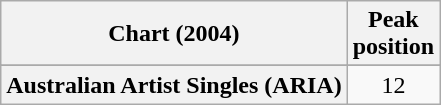<table class="wikitable plainrowheaders" style="text-align:center">
<tr>
<th>Chart (2004)</th>
<th>Peak<br>position</th>
</tr>
<tr>
</tr>
<tr>
<th scope="row">Australian Artist Singles (ARIA)</th>
<td>12</td>
</tr>
</table>
